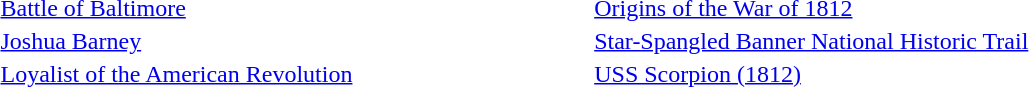<table style="width: 70%; border: none; text-align: left;">
<tr>
<td><a href='#'>Battle of Baltimore</a></td>
<td><a href='#'>Origins of the War of 1812</a></td>
</tr>
<tr>
<td><a href='#'>Joshua Barney</a></td>
<td><a href='#'>Star-Spangled Banner National Historic Trail</a></td>
</tr>
<tr>
<td><a href='#'>Loyalist of the American Revolution</a></td>
<td><a href='#'>USS Scorpion (1812)</a></td>
</tr>
</table>
